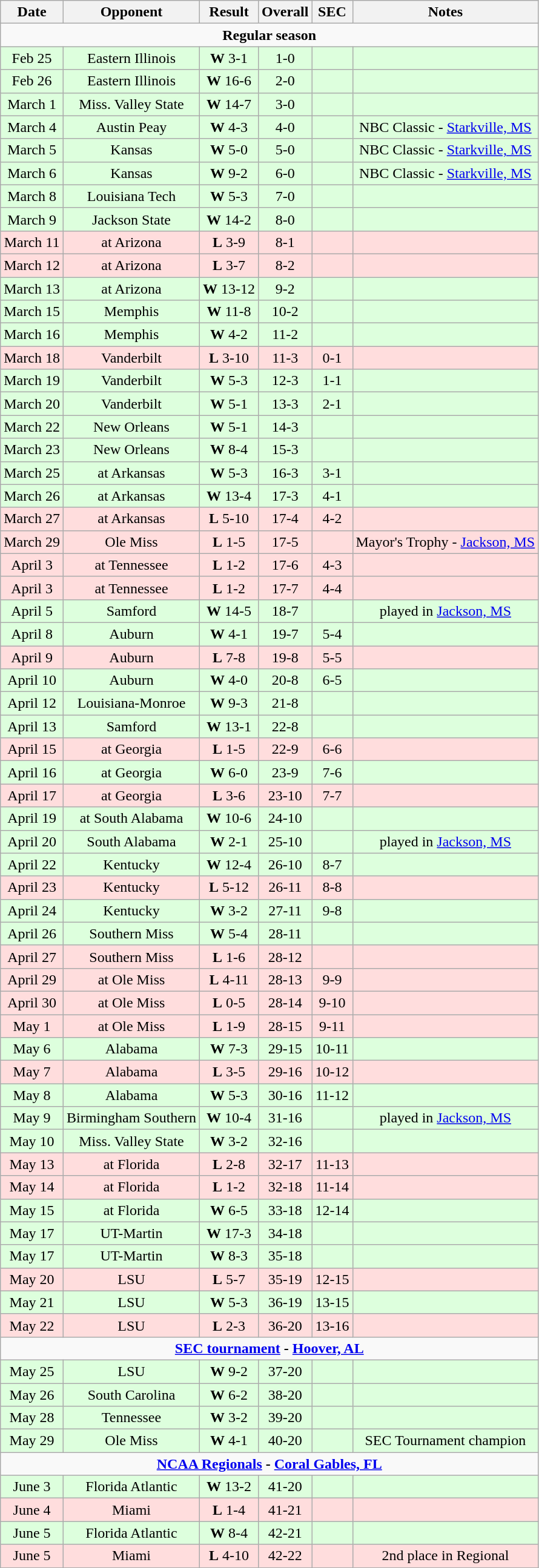<table class="wikitable" style="text-align:center">
<tr>
<th>Date</th>
<th>Opponent</th>
<th>Result</th>
<th>Overall</th>
<th>SEC</th>
<th>Notes</th>
</tr>
<tr>
<td colspan="6"><strong>Regular season</strong></td>
</tr>
<tr style="background: #ddffdd;">
<td>Feb 25</td>
<td>Eastern Illinois</td>
<td><strong>W</strong> 3-1</td>
<td>1-0</td>
<td></td>
<td></td>
</tr>
<tr style="background: #ddffdd;">
<td>Feb 26</td>
<td>Eastern Illinois</td>
<td><strong>W</strong> 16-6</td>
<td>2-0</td>
<td></td>
<td></td>
</tr>
<tr style="background: #ddffdd;">
<td>March 1</td>
<td>Miss. Valley State</td>
<td><strong>W</strong> 14-7</td>
<td>3-0</td>
<td></td>
<td></td>
</tr>
<tr style="background: #ddffdd;">
<td>March 4</td>
<td>Austin Peay</td>
<td><strong>W</strong> 4-3</td>
<td>4-0</td>
<td></td>
<td>NBC Classic - <a href='#'>Starkville, MS</a></td>
</tr>
<tr style="background: #ddffdd;">
<td>March 5</td>
<td>Kansas</td>
<td><strong>W</strong> 5-0</td>
<td>5-0</td>
<td></td>
<td>NBC Classic - <a href='#'>Starkville, MS</a></td>
</tr>
<tr style="background: #ddffdd;">
<td>March 6</td>
<td>Kansas</td>
<td><strong>W</strong> 9-2</td>
<td>6-0</td>
<td></td>
<td>NBC Classic - <a href='#'>Starkville, MS</a></td>
</tr>
<tr style="background: #ddffdd;">
<td>March 8</td>
<td>Louisiana Tech</td>
<td><strong>W</strong> 5-3</td>
<td>7-0</td>
<td></td>
<td></td>
</tr>
<tr style="background: #ddffdd;">
<td>March 9</td>
<td>Jackson State</td>
<td><strong>W</strong> 14-2</td>
<td>8-0</td>
<td></td>
<td></td>
</tr>
<tr style="background: #ffdddd;">
<td>March 11</td>
<td>at Arizona</td>
<td><strong>L</strong> 3-9</td>
<td>8-1</td>
<td></td>
<td></td>
</tr>
<tr style="background: #ffdddd;">
<td>March 12</td>
<td>at Arizona</td>
<td><strong>L</strong> 3-7</td>
<td>8-2</td>
<td></td>
<td></td>
</tr>
<tr style="background: #ddffdd;">
<td>March 13</td>
<td>at Arizona</td>
<td><strong>W</strong> 13-12</td>
<td>9-2</td>
<td></td>
<td></td>
</tr>
<tr style="background: #ddffdd;">
<td>March 15</td>
<td>Memphis</td>
<td><strong>W</strong> 11-8</td>
<td>10-2</td>
<td></td>
<td></td>
</tr>
<tr style="background: #ddffdd;">
<td>March 16</td>
<td>Memphis</td>
<td><strong>W</strong> 4-2</td>
<td>11-2</td>
<td></td>
<td></td>
</tr>
<tr style="background: #ffdddd;">
<td>March 18</td>
<td>Vanderbilt</td>
<td><strong>L</strong> 3-10</td>
<td>11-3</td>
<td>0-1</td>
<td></td>
</tr>
<tr style="background: #ddffdd;">
<td>March 19</td>
<td>Vanderbilt</td>
<td><strong>W</strong> 5-3</td>
<td>12-3</td>
<td>1-1</td>
<td></td>
</tr>
<tr style="background: #ddffdd;">
<td>March 20</td>
<td>Vanderbilt</td>
<td><strong>W</strong> 5-1</td>
<td>13-3</td>
<td>2-1</td>
<td></td>
</tr>
<tr style="background: #ddffdd;">
<td>March 22</td>
<td>New Orleans</td>
<td><strong>W</strong> 5-1</td>
<td>14-3</td>
<td></td>
<td></td>
</tr>
<tr style="background: #ddffdd;">
<td>March 23</td>
<td>New Orleans</td>
<td><strong>W</strong> 8-4</td>
<td>15-3</td>
<td></td>
<td></td>
</tr>
<tr style="background: #ddffdd;">
<td>March 25</td>
<td>at Arkansas</td>
<td><strong>W</strong> 5-3</td>
<td>16-3</td>
<td>3-1</td>
<td></td>
</tr>
<tr style="background: #ddffdd;">
<td>March 26</td>
<td>at Arkansas</td>
<td><strong>W</strong> 13-4</td>
<td>17-3</td>
<td>4-1</td>
<td></td>
</tr>
<tr style="background: #ffdddd;">
<td>March 27</td>
<td>at Arkansas</td>
<td><strong>L</strong> 5-10</td>
<td>17-4</td>
<td>4-2</td>
<td></td>
</tr>
<tr style="background: #ffdddd;">
<td>March 29</td>
<td>Ole Miss</td>
<td><strong>L</strong> 1-5</td>
<td>17-5</td>
<td></td>
<td>Mayor's Trophy - <a href='#'>Jackson, MS</a></td>
</tr>
<tr style="background: #ffdddd;">
<td>April 3</td>
<td>at Tennessee</td>
<td><strong>L</strong> 1-2</td>
<td>17-6</td>
<td>4-3</td>
<td></td>
</tr>
<tr style="background: #ffdddd;">
<td>April 3</td>
<td>at Tennessee</td>
<td><strong>L</strong> 1-2</td>
<td>17-7</td>
<td>4-4</td>
<td></td>
</tr>
<tr style="background: #ddffdd;">
<td>April 5</td>
<td>Samford</td>
<td><strong>W</strong> 14-5</td>
<td>18-7</td>
<td></td>
<td>played in <a href='#'>Jackson, MS</a></td>
</tr>
<tr style="background: #ddffdd;">
<td>April 8</td>
<td>Auburn</td>
<td><strong>W</strong> 4-1</td>
<td>19-7</td>
<td>5-4</td>
<td></td>
</tr>
<tr style="background: #ffdddd;">
<td>April 9</td>
<td>Auburn</td>
<td><strong>L</strong> 7-8</td>
<td>19-8</td>
<td>5-5</td>
<td></td>
</tr>
<tr style="background: #ddffdd;">
<td>April 10</td>
<td>Auburn</td>
<td><strong>W</strong> 4-0</td>
<td>20-8</td>
<td>6-5</td>
<td></td>
</tr>
<tr style="background: #ddffdd;">
<td>April 12</td>
<td>Louisiana-Monroe</td>
<td><strong>W</strong> 9-3</td>
<td>21-8</td>
<td></td>
<td></td>
</tr>
<tr style="background: #ddffdd;">
<td>April 13</td>
<td>Samford</td>
<td><strong>W</strong> 13-1</td>
<td>22-8</td>
<td></td>
<td></td>
</tr>
<tr style="background: #ffdddd;">
<td>April 15</td>
<td>at Georgia</td>
<td><strong>L</strong> 1-5</td>
<td>22-9</td>
<td>6-6</td>
<td></td>
</tr>
<tr style="background: #ddffdd;">
<td>April 16</td>
<td>at Georgia</td>
<td><strong>W</strong> 6-0</td>
<td>23-9</td>
<td>7-6</td>
<td></td>
</tr>
<tr style="background: #ffdddd;">
<td>April 17</td>
<td>at Georgia</td>
<td><strong>L</strong> 3-6</td>
<td>23-10</td>
<td>7-7</td>
<td></td>
</tr>
<tr style="background: #ddffdd;">
<td>April 19</td>
<td>at South Alabama</td>
<td><strong>W</strong> 10-6</td>
<td>24-10</td>
<td></td>
<td></td>
</tr>
<tr style="background: #ddffdd;">
<td>April 20</td>
<td>South Alabama</td>
<td><strong>W</strong> 2-1</td>
<td>25-10</td>
<td></td>
<td>played in <a href='#'>Jackson, MS</a></td>
</tr>
<tr style="background: #ddffdd;">
<td>April 22</td>
<td>Kentucky</td>
<td><strong>W</strong> 12-4</td>
<td>26-10</td>
<td>8-7</td>
<td></td>
</tr>
<tr style="background: #ffdddd;">
<td>April 23</td>
<td>Kentucky</td>
<td><strong>L</strong> 5-12</td>
<td>26-11</td>
<td>8-8</td>
<td></td>
</tr>
<tr style="background: #ddffdd;">
<td>April 24</td>
<td>Kentucky</td>
<td><strong>W</strong> 3-2</td>
<td>27-11</td>
<td>9-8</td>
<td></td>
</tr>
<tr style="background: #ddffdd;">
<td>April 26</td>
<td>Southern Miss</td>
<td><strong>W</strong> 5-4</td>
<td>28-11</td>
<td></td>
<td></td>
</tr>
<tr style="background: #ffdddd;">
<td>April 27</td>
<td>Southern Miss</td>
<td><strong>L</strong> 1-6</td>
<td>28-12</td>
<td></td>
<td></td>
</tr>
<tr style="background: #ffdddd;">
<td>April 29</td>
<td>at Ole Miss</td>
<td><strong>L</strong> 4-11</td>
<td>28-13</td>
<td>9-9</td>
<td></td>
</tr>
<tr style="background: #ffdddd;">
<td>April 30</td>
<td>at Ole Miss</td>
<td><strong>L</strong> 0-5</td>
<td>28-14</td>
<td>9-10</td>
<td></td>
</tr>
<tr style="background: #ffdddd;">
<td>May 1</td>
<td>at Ole Miss</td>
<td><strong>L</strong> 1-9</td>
<td>28-15</td>
<td>9-11</td>
<td></td>
</tr>
<tr style="background: #ddffdd;">
<td>May 6</td>
<td>Alabama</td>
<td><strong>W</strong> 7-3</td>
<td>29-15</td>
<td>10-11</td>
<td></td>
</tr>
<tr style="background: #ffdddd;">
<td>May 7</td>
<td>Alabama</td>
<td><strong>L</strong> 3-5</td>
<td>29-16</td>
<td>10-12</td>
<td></td>
</tr>
<tr style="background: #ddffdd;">
<td>May 8</td>
<td>Alabama</td>
<td><strong>W</strong> 5-3</td>
<td>30-16</td>
<td>11-12</td>
<td></td>
</tr>
<tr style="background: #ddffdd;">
<td>May 9</td>
<td>Birmingham Southern</td>
<td><strong>W</strong> 10-4</td>
<td>31-16</td>
<td></td>
<td>played in <a href='#'>Jackson, MS</a></td>
</tr>
<tr style="background: #ddffdd;">
<td>May 10</td>
<td>Miss. Valley State</td>
<td><strong>W</strong> 3-2</td>
<td>32-16</td>
<td></td>
<td></td>
</tr>
<tr style="background: #ffdddd;">
<td>May 13</td>
<td>at Florida</td>
<td><strong>L</strong> 2-8</td>
<td>32-17</td>
<td>11-13</td>
<td></td>
</tr>
<tr style="background: #ffdddd;">
<td>May 14</td>
<td>at Florida</td>
<td><strong>L</strong> 1-2</td>
<td>32-18</td>
<td>11-14</td>
<td></td>
</tr>
<tr style="background: #ddffdd;">
<td>May 15</td>
<td>at Florida</td>
<td><strong>W</strong> 6-5</td>
<td>33-18</td>
<td>12-14</td>
<td></td>
</tr>
<tr style="background: #ddffdd;">
<td>May 17</td>
<td>UT-Martin</td>
<td><strong>W</strong> 17-3</td>
<td>34-18</td>
<td></td>
<td></td>
</tr>
<tr style="background: #ddffdd;">
<td>May 17</td>
<td>UT-Martin</td>
<td><strong>W</strong> 8-3</td>
<td>35-18</td>
<td></td>
<td></td>
</tr>
<tr style="background: #ffdddd;">
<td>May 20</td>
<td>LSU</td>
<td><strong>L</strong> 5-7</td>
<td>35-19</td>
<td>12-15</td>
<td></td>
</tr>
<tr style="background: #ddffdd;">
<td>May 21</td>
<td>LSU</td>
<td><strong>W</strong> 5-3</td>
<td>36-19</td>
<td>13-15</td>
<td></td>
</tr>
<tr style="background: #ffdddd;">
<td>May 22</td>
<td>LSU</td>
<td><strong>L</strong> 2-3</td>
<td>36-20</td>
<td>13-16</td>
<td></td>
</tr>
<tr>
<td colspan="6"><strong><a href='#'>SEC tournament</a> - <a href='#'>Hoover, AL</a></strong></td>
</tr>
<tr style="background: #ddffdd;">
<td>May 25</td>
<td>LSU</td>
<td><strong>W</strong> 9-2</td>
<td>37-20</td>
<td></td>
<td></td>
</tr>
<tr style="background: #ddffdd;">
<td>May 26</td>
<td>South Carolina</td>
<td><strong>W</strong> 6-2</td>
<td>38-20</td>
<td></td>
<td></td>
</tr>
<tr style="background: #ddffdd;">
<td>May 28</td>
<td>Tennessee</td>
<td><strong>W</strong> 3-2</td>
<td>39-20</td>
<td></td>
<td></td>
</tr>
<tr style="background: #ddffdd;">
<td>May 29</td>
<td>Ole Miss</td>
<td><strong>W</strong> 4-1</td>
<td>40-20</td>
<td></td>
<td>SEC Tournament champion</td>
</tr>
<tr>
<td colspan="6"><strong><a href='#'>NCAA Regionals</a> - <a href='#'>Coral Gables, FL</a></strong></td>
</tr>
<tr style="background: #ddffdd;">
<td>June 3</td>
<td>Florida Atlantic</td>
<td><strong>W</strong> 13-2</td>
<td>41-20</td>
<td></td>
<td></td>
</tr>
<tr style="background: #ffdddd;">
<td>June 4</td>
<td>Miami</td>
<td><strong>L</strong> 1-4</td>
<td>41-21</td>
<td></td>
<td></td>
</tr>
<tr style="background: #ddffdd;">
<td>June 5</td>
<td>Florida Atlantic</td>
<td><strong>W</strong> 8-4</td>
<td>42-21</td>
<td></td>
<td></td>
</tr>
<tr style="background: #ffdddd;">
<td>June 5</td>
<td>Miami</td>
<td><strong>L</strong> 4-10</td>
<td>42-22</td>
<td></td>
<td>2nd place in Regional</td>
</tr>
</table>
